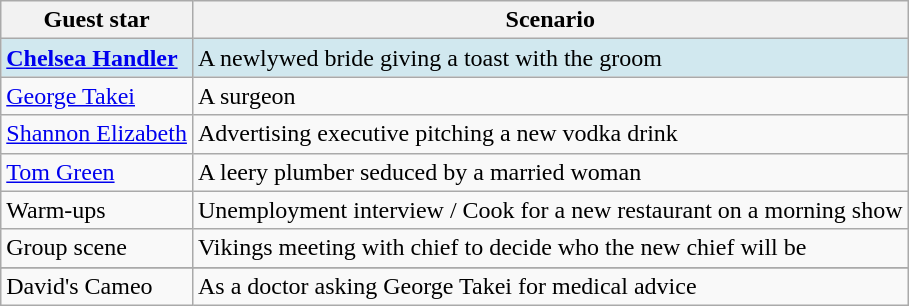<table class="wikitable">
<tr>
<th>Guest star</th>
<th>Scenario</th>
</tr>
<tr style="background:#D1E8EF;">
<td><strong><a href='#'>Chelsea Handler</a></strong></td>
<td>A newlywed bride giving a toast with the groom</td>
</tr>
<tr>
<td><a href='#'>George Takei</a></td>
<td>A surgeon</td>
</tr>
<tr>
<td><a href='#'>Shannon Elizabeth</a></td>
<td>Advertising executive pitching a new vodka drink</td>
</tr>
<tr>
<td><a href='#'>Tom Green</a></td>
<td>A leery plumber seduced by a married woman</td>
</tr>
<tr>
<td>Warm-ups</td>
<td>Unemployment interview / Cook for a new restaurant on a morning show</td>
</tr>
<tr>
<td>Group scene</td>
<td>Vikings meeting with chief to decide who the new chief will be</td>
</tr>
<tr style="background:#D1E8EF;">
</tr>
<tr>
<td>David's Cameo</td>
<td>As a doctor asking George Takei for medical advice</td>
</tr>
</table>
